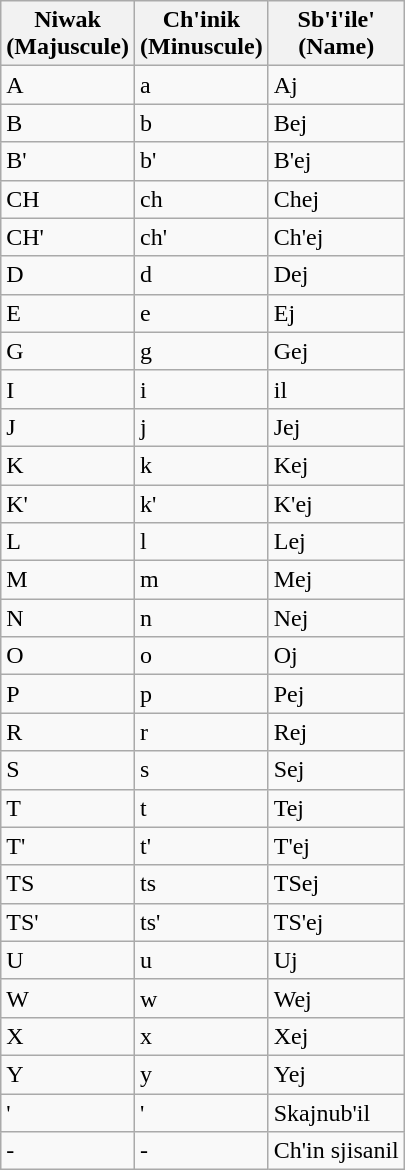<table class="wikitable">
<tr>
<th>Niwak<br>(Majuscule)</th>
<th>Ch'inik<br>(Minuscule)</th>
<th>Sb'i'ile'<br>(Name)</th>
</tr>
<tr>
<td>A</td>
<td>a</td>
<td>Aj</td>
</tr>
<tr>
<td>B</td>
<td>b</td>
<td>Bej</td>
</tr>
<tr>
<td>B'</td>
<td>b'</td>
<td>B'ej</td>
</tr>
<tr>
<td>CH</td>
<td>ch</td>
<td>Chej</td>
</tr>
<tr>
<td>CH'</td>
<td>ch'</td>
<td>Ch'ej</td>
</tr>
<tr>
<td>D</td>
<td>d</td>
<td>Dej</td>
</tr>
<tr>
<td>E</td>
<td>e</td>
<td>Ej</td>
</tr>
<tr>
<td>G</td>
<td>g</td>
<td>Gej</td>
</tr>
<tr>
<td>I</td>
<td>i</td>
<td>il</td>
</tr>
<tr>
<td>J</td>
<td>j</td>
<td>Jej</td>
</tr>
<tr>
<td>K</td>
<td>k</td>
<td>Kej</td>
</tr>
<tr>
<td>K'</td>
<td>k'</td>
<td>K'ej</td>
</tr>
<tr>
<td>L</td>
<td>l</td>
<td>Lej</td>
</tr>
<tr>
<td>M</td>
<td>m</td>
<td>Mej</td>
</tr>
<tr>
<td>N</td>
<td>n</td>
<td>Nej</td>
</tr>
<tr>
<td>O</td>
<td>o</td>
<td>Oj</td>
</tr>
<tr>
<td>P</td>
<td>p</td>
<td>Pej</td>
</tr>
<tr>
<td>R</td>
<td>r</td>
<td>Rej</td>
</tr>
<tr>
<td>S</td>
<td>s</td>
<td>Sej</td>
</tr>
<tr>
<td>T</td>
<td>t</td>
<td>Tej</td>
</tr>
<tr>
<td>T'</td>
<td>t'</td>
<td>T'ej</td>
</tr>
<tr>
<td>TS</td>
<td>ts</td>
<td>TSej</td>
</tr>
<tr>
<td>TS'</td>
<td>ts'</td>
<td>TS'ej</td>
</tr>
<tr>
<td>U</td>
<td>u</td>
<td>Uj</td>
</tr>
<tr>
<td>W</td>
<td>w</td>
<td>Wej</td>
</tr>
<tr>
<td>X</td>
<td>x</td>
<td>Xej</td>
</tr>
<tr>
<td>Y</td>
<td>y</td>
<td>Yej</td>
</tr>
<tr>
<td>'</td>
<td>'</td>
<td>Skajnub'il</td>
</tr>
<tr>
<td>-</td>
<td>-</td>
<td>Ch'in sjisanil</td>
</tr>
</table>
